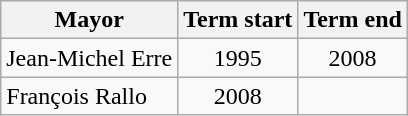<table class="wikitable">
<tr>
<th>Mayor</th>
<th>Term start</th>
<th>Term end</th>
</tr>
<tr>
<td>Jean-Michel Erre</td>
<td align=center>1995</td>
<td align=center>2008</td>
</tr>
<tr>
<td>François Rallo</td>
<td align=center>2008</td>
<td></td>
</tr>
</table>
